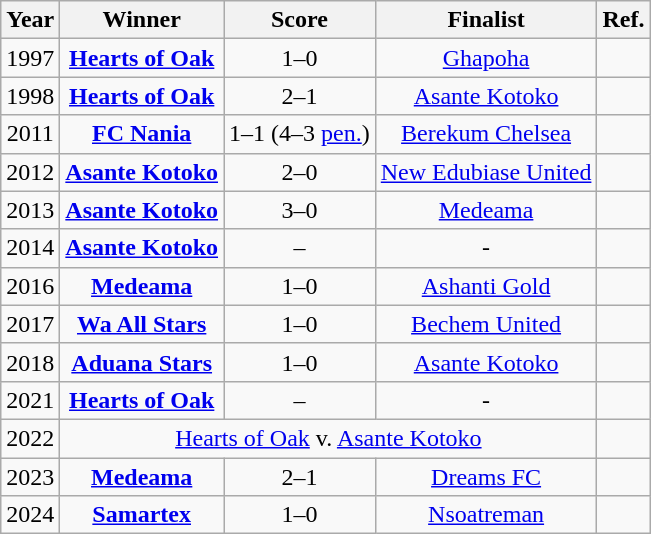<table class="wikitable sortable alternance" style="text-align:center;" font-size:95%; line-height:14px;">
<tr>
<th>Year</th>
<th>Winner</th>
<th>Score</th>
<th>Finalist</th>
<th>Ref.</th>
</tr>
<tr>
<td align=center>1997</td>
<td><strong><a href='#'>Hearts of Oak</a></strong></td>
<td>1–0</td>
<td><a href='#'>Ghapoha</a></td>
<td></td>
</tr>
<tr>
<td align=center>1998</td>
<td><strong><a href='#'>Hearts of Oak</a></strong></td>
<td>2–1</td>
<td><a href='#'>Asante Kotoko</a></td>
<td></td>
</tr>
<tr>
<td align=center>2011</td>
<td><strong><a href='#'>FC Nania</a></strong></td>
<td>1–1 (4–3 <a href='#'>pen.</a>)</td>
<td><a href='#'>Berekum Chelsea</a></td>
<td></td>
</tr>
<tr>
<td align=center>2012</td>
<td><strong><a href='#'>Asante Kotoko</a></strong></td>
<td>2–0</td>
<td><a href='#'>New Edubiase United</a></td>
<td></td>
</tr>
<tr>
<td align=center>2013</td>
<td><strong><a href='#'>Asante Kotoko</a></strong></td>
<td>3–0</td>
<td><a href='#'>Medeama</a></td>
<td></td>
</tr>
<tr>
<td align=center>2014</td>
<td><strong><a href='#'>Asante Kotoko</a></strong></td>
<td>–</td>
<td>-</td>
<td></td>
</tr>
<tr>
<td align=center>2016</td>
<td><strong><a href='#'>Medeama</a></strong></td>
<td>1–0</td>
<td><a href='#'>Ashanti Gold</a></td>
<td></td>
</tr>
<tr>
<td align=center>2017</td>
<td><strong><a href='#'>Wa All Stars</a></strong></td>
<td>1–0</td>
<td><a href='#'>Bechem United</a></td>
<td></td>
</tr>
<tr>
<td align=center>2018</td>
<td><strong><a href='#'>Aduana Stars</a></strong></td>
<td>1–0</td>
<td><a href='#'>Asante Kotoko</a></td>
<td></td>
</tr>
<tr>
<td align=center>2021</td>
<td><strong><a href='#'>Hearts of Oak</a></strong></td>
<td>–</td>
<td>-</td>
</tr>
<tr>
<td align=center>2022</td>
<td colspan="3"><a href='#'>Hearts of Oak</a>  v.  <a href='#'>Asante Kotoko</a></td>
<td></td>
</tr>
<tr>
<td align=center>2023</td>
<td><strong><a href='#'>Medeama</a></strong></td>
<td>2–1</td>
<td><a href='#'>Dreams FC</a></td>
<td></td>
</tr>
<tr>
<td align=center>2024</td>
<td><strong><a href='#'>Samartex</a></strong></td>
<td>1–0</td>
<td><a href='#'>Nsoatreman</a></td>
<td></td>
</tr>
</table>
